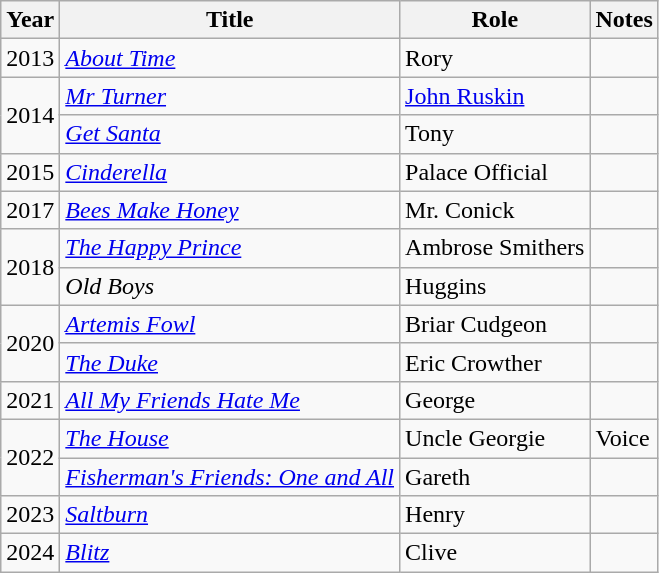<table class="wikitable">
<tr>
<th>Year</th>
<th>Title</th>
<th>Role</th>
<th class="unsortable">Notes</th>
</tr>
<tr>
<td>2013</td>
<td><em><a href='#'>About Time</a></em></td>
<td>Rory</td>
<td></td>
</tr>
<tr>
<td rowspan="2">2014</td>
<td><em><a href='#'>Mr Turner</a></em></td>
<td><a href='#'>John Ruskin</a></td>
<td></td>
</tr>
<tr>
<td><em><a href='#'>Get Santa</a></em></td>
<td>Tony</td>
<td></td>
</tr>
<tr>
<td>2015</td>
<td><em><a href='#'>Cinderella</a></em></td>
<td>Palace Official</td>
<td></td>
</tr>
<tr>
<td>2017</td>
<td><em><a href='#'>Bees Make Honey</a></em></td>
<td>Mr. Conick</td>
<td></td>
</tr>
<tr>
<td rowspan="2">2018</td>
<td><em><a href='#'>The Happy Prince</a></em></td>
<td>Ambrose Smithers</td>
<td></td>
</tr>
<tr>
<td><em>Old Boys</em></td>
<td>Huggins</td>
<td></td>
</tr>
<tr>
<td rowspan="2">2020</td>
<td><em><a href='#'>Artemis Fowl</a></em></td>
<td>Briar Cudgeon</td>
<td></td>
</tr>
<tr>
<td><em><a href='#'>The Duke</a></em></td>
<td>Eric Crowther</td>
<td></td>
</tr>
<tr>
<td>2021</td>
<td><em><a href='#'>All My Friends Hate Me</a></em></td>
<td>George</td>
<td></td>
</tr>
<tr>
<td rowspan="2">2022</td>
<td><em><a href='#'>The House</a></em></td>
<td>Uncle Georgie</td>
<td>Voice</td>
</tr>
<tr>
<td><em><a href='#'>Fisherman's Friends: One and All</a></em></td>
<td>Gareth</td>
<td></td>
</tr>
<tr>
<td>2023</td>
<td><em><a href='#'>Saltburn</a></em></td>
<td>Henry</td>
<td></td>
</tr>
<tr>
<td>2024</td>
<td><em><a href='#'>Blitz</a></em></td>
<td>Clive</td>
<td></td>
</tr>
</table>
